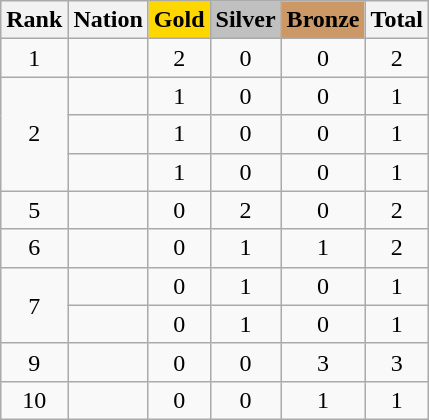<table class="wikitable sortable" style="text-align:center">
<tr>
<th>Rank</th>
<th>Nation</th>
<th style="background-color:gold">Gold</th>
<th style="background-color:silver">Silver</th>
<th style="background-color:#cc9966">Bronze</th>
<th>Total</th>
</tr>
<tr>
<td>1</td>
<td align=left></td>
<td>2</td>
<td>0</td>
<td>0</td>
<td>2</td>
</tr>
<tr>
<td rowspan=3>2</td>
<td align=left></td>
<td>1</td>
<td>0</td>
<td>0</td>
<td>1</td>
</tr>
<tr>
<td align=left></td>
<td>1</td>
<td>0</td>
<td>0</td>
<td>1</td>
</tr>
<tr>
<td align=left></td>
<td>1</td>
<td>0</td>
<td>0</td>
<td>1</td>
</tr>
<tr>
<td>5</td>
<td align=left></td>
<td>0</td>
<td>2</td>
<td>0</td>
<td>2</td>
</tr>
<tr>
<td>6</td>
<td align=left></td>
<td>0</td>
<td>1</td>
<td>1</td>
<td>2</td>
</tr>
<tr>
<td rowspan=2>7</td>
<td align=left></td>
<td>0</td>
<td>1</td>
<td>0</td>
<td>1</td>
</tr>
<tr>
<td align=left></td>
<td>0</td>
<td>1</td>
<td>0</td>
<td>1</td>
</tr>
<tr>
<td>9</td>
<td align=left></td>
<td>0</td>
<td>0</td>
<td>3</td>
<td>3</td>
</tr>
<tr>
<td>10</td>
<td align=left></td>
<td>0</td>
<td>0</td>
<td>1</td>
<td>1</td>
</tr>
</table>
